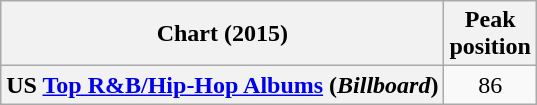<table class="wikitable sortable plainrowheaders" style="text-align:center">
<tr>
<th scope="col">Chart (2015)</th>
<th scope="col">Peak<br> position</th>
</tr>
<tr>
<th scope="row">US <a href='#'>Top R&B/Hip-Hop Albums</a> (<em>Billboard</em>)</th>
<td style="text-align:center;">86</td>
</tr>
</table>
